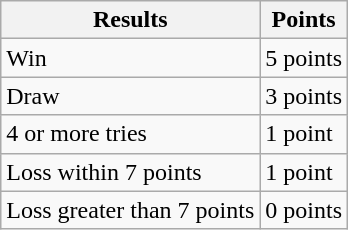<table class="wikitable">
<tr>
<th>Results</th>
<th>Points</th>
</tr>
<tr>
<td>Win</td>
<td>5 points</td>
</tr>
<tr>
<td>Draw</td>
<td>3 points</td>
</tr>
<tr>
<td>4 or more tries</td>
<td>1 point</td>
</tr>
<tr>
<td>Loss within 7 points</td>
<td>1 point</td>
</tr>
<tr>
<td>Loss greater than 7 points</td>
<td>0 points</td>
</tr>
</table>
